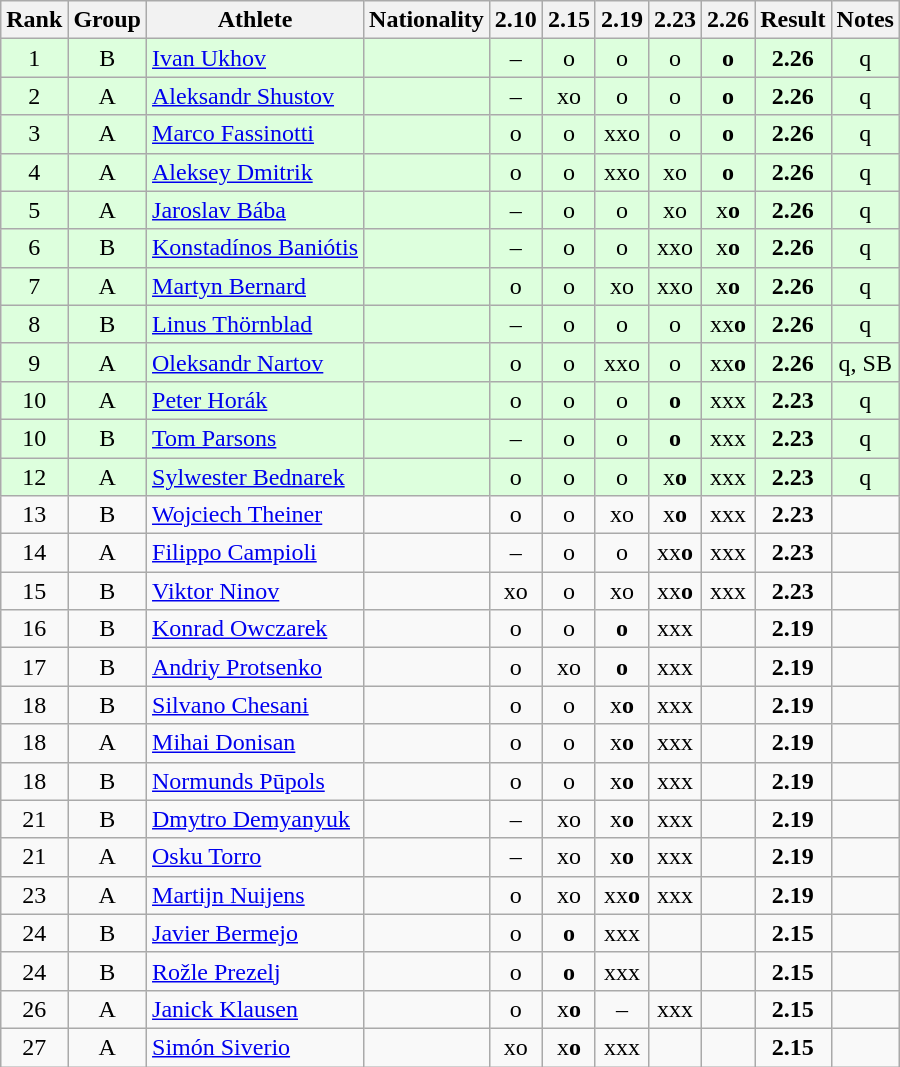<table class="wikitable sortable" style="text-align:center">
<tr>
<th>Rank</th>
<th>Group</th>
<th>Athlete</th>
<th>Nationality</th>
<th>2.10</th>
<th>2.15</th>
<th>2.19</th>
<th>2.23</th>
<th>2.26</th>
<th>Result</th>
<th>Notes</th>
</tr>
<tr bgcolor=ddffdd>
<td>1</td>
<td>B</td>
<td align="left"><a href='#'>Ivan Ukhov</a></td>
<td align=left></td>
<td>–</td>
<td>o</td>
<td>o</td>
<td>o</td>
<td><strong>o</strong></td>
<td><strong>2.26</strong></td>
<td>q</td>
</tr>
<tr bgcolor=ddffdd>
<td>2</td>
<td>A</td>
<td align="left"><a href='#'>Aleksandr Shustov</a></td>
<td align=left></td>
<td>–</td>
<td>xo</td>
<td>o</td>
<td>o</td>
<td><strong>o</strong></td>
<td><strong>2.26</strong></td>
<td>q</td>
</tr>
<tr bgcolor=ddffdd>
<td>3</td>
<td>A</td>
<td align="left"><a href='#'>Marco Fassinotti</a></td>
<td align=left></td>
<td>o</td>
<td>o</td>
<td>xxo</td>
<td>o</td>
<td><strong>o</strong></td>
<td><strong>2.26</strong></td>
<td>q</td>
</tr>
<tr bgcolor=ddffdd>
<td>4</td>
<td>A</td>
<td align="left"><a href='#'>Aleksey Dmitrik</a></td>
<td align=left></td>
<td>o</td>
<td>o</td>
<td>xxo</td>
<td>xo</td>
<td><strong>o</strong></td>
<td><strong>2.26</strong></td>
<td>q</td>
</tr>
<tr bgcolor=ddffdd>
<td>5</td>
<td>A</td>
<td align="left"><a href='#'>Jaroslav Bába</a></td>
<td align=left></td>
<td>–</td>
<td>o</td>
<td>o</td>
<td>xo</td>
<td>x<strong>o</strong></td>
<td><strong>2.26</strong></td>
<td>q</td>
</tr>
<tr bgcolor=ddffdd>
<td>6</td>
<td>B</td>
<td align="left"><a href='#'>Konstadínos Baniótis</a></td>
<td align=left></td>
<td>–</td>
<td>o</td>
<td>o</td>
<td>xxo</td>
<td>x<strong>o</strong></td>
<td><strong>2.26</strong></td>
<td>q</td>
</tr>
<tr bgcolor=ddffdd>
<td>7</td>
<td>A</td>
<td align="left"><a href='#'>Martyn Bernard</a></td>
<td align=left></td>
<td>o</td>
<td>o</td>
<td>xo</td>
<td>xxo</td>
<td>x<strong>o</strong></td>
<td><strong>2.26</strong></td>
<td>q</td>
</tr>
<tr bgcolor=ddffdd>
<td>8</td>
<td>B</td>
<td align="left"><a href='#'>Linus Thörnblad</a></td>
<td align=left></td>
<td>–</td>
<td>o</td>
<td>o</td>
<td>o</td>
<td>xx<strong>o</strong></td>
<td><strong>2.26</strong></td>
<td>q</td>
</tr>
<tr bgcolor=ddffdd>
<td>9</td>
<td>A</td>
<td align="left"><a href='#'>Oleksandr Nartov</a></td>
<td align=left></td>
<td>o</td>
<td>o</td>
<td>xxo</td>
<td>o</td>
<td>xx<strong>o</strong></td>
<td><strong>2.26</strong></td>
<td>q, SB</td>
</tr>
<tr bgcolor=ddffdd>
<td>10</td>
<td>A</td>
<td align="left"><a href='#'>Peter Horák</a></td>
<td align=left></td>
<td>o</td>
<td>o</td>
<td>o</td>
<td><strong>o</strong></td>
<td>xxx</td>
<td><strong>2.23</strong></td>
<td>q</td>
</tr>
<tr bgcolor=ddffdd>
<td>10</td>
<td>B</td>
<td align="left"><a href='#'>Tom Parsons</a></td>
<td align=left></td>
<td>–</td>
<td>o</td>
<td>o</td>
<td><strong>o</strong></td>
<td>xxx</td>
<td><strong>2.23</strong></td>
<td>q</td>
</tr>
<tr bgcolor=ddffdd>
<td>12</td>
<td>A</td>
<td align="left"><a href='#'>Sylwester Bednarek</a></td>
<td align=left></td>
<td>o</td>
<td>o</td>
<td>o</td>
<td>x<strong>o</strong></td>
<td>xxx</td>
<td><strong>2.23</strong></td>
<td>q</td>
</tr>
<tr>
<td>13</td>
<td>B</td>
<td align="left"><a href='#'>Wojciech Theiner</a></td>
<td align=left></td>
<td>o</td>
<td>o</td>
<td>xo</td>
<td>x<strong>o</strong></td>
<td>xxx</td>
<td><strong>2.23</strong></td>
<td></td>
</tr>
<tr>
<td>14</td>
<td>A</td>
<td align="left"><a href='#'>Filippo Campioli</a></td>
<td align=left></td>
<td>–</td>
<td>o</td>
<td>o</td>
<td>xx<strong>o</strong></td>
<td>xxx</td>
<td><strong>2.23</strong></td>
<td></td>
</tr>
<tr>
<td>15</td>
<td>B</td>
<td align="left"><a href='#'>Viktor Ninov</a></td>
<td align=left></td>
<td>xo</td>
<td>o</td>
<td>xo</td>
<td>xx<strong>o</strong></td>
<td>xxx</td>
<td><strong> 2.23</strong></td>
<td></td>
</tr>
<tr>
<td>16</td>
<td>B</td>
<td align="left"><a href='#'>Konrad Owczarek</a></td>
<td align=left></td>
<td>o</td>
<td>o</td>
<td><strong>o</strong></td>
<td>xxx</td>
<td></td>
<td><strong>2.19</strong></td>
<td></td>
</tr>
<tr>
<td>17</td>
<td>B</td>
<td align="left"><a href='#'>Andriy Protsenko</a></td>
<td align=left></td>
<td>o</td>
<td>xo</td>
<td><strong>o</strong></td>
<td>xxx</td>
<td></td>
<td><strong>2.19</strong></td>
<td></td>
</tr>
<tr>
<td>18</td>
<td>B</td>
<td align="left"><a href='#'>Silvano Chesani</a></td>
<td align=left></td>
<td>o</td>
<td>o</td>
<td>x<strong>o</strong></td>
<td>xxx</td>
<td></td>
<td><strong>2.19</strong></td>
<td></td>
</tr>
<tr>
<td>18</td>
<td>A</td>
<td align="left"><a href='#'>Mihai Donisan</a></td>
<td align=left></td>
<td>o</td>
<td>o</td>
<td>x<strong>o</strong></td>
<td>xxx</td>
<td></td>
<td><strong>2.19</strong></td>
<td></td>
</tr>
<tr>
<td>18</td>
<td>B</td>
<td align="left"><a href='#'>Normunds Pūpols</a></td>
<td align=left></td>
<td>o</td>
<td>o</td>
<td>x<strong>o</strong></td>
<td>xxx</td>
<td></td>
<td><strong>2.19</strong></td>
<td></td>
</tr>
<tr>
<td>21</td>
<td>B</td>
<td align="left"><a href='#'>Dmytro Demyanyuk</a></td>
<td align=left></td>
<td>–</td>
<td>xo</td>
<td>x<strong>o</strong></td>
<td>xxx</td>
<td></td>
<td><strong>2.19</strong></td>
<td></td>
</tr>
<tr>
<td>21</td>
<td>A</td>
<td align="left"><a href='#'>Osku Torro</a></td>
<td align=left></td>
<td>–</td>
<td>xo</td>
<td>x<strong>o</strong></td>
<td>xxx</td>
<td></td>
<td><strong>2.19</strong></td>
<td></td>
</tr>
<tr>
<td>23</td>
<td>A</td>
<td align="left"><a href='#'>Martijn Nuijens</a></td>
<td align=left></td>
<td>o</td>
<td>xo</td>
<td>xx<strong>o</strong></td>
<td>xxx</td>
<td></td>
<td><strong>2.19</strong></td>
<td></td>
</tr>
<tr>
<td>24</td>
<td>B</td>
<td align="left"><a href='#'>Javier Bermejo</a></td>
<td align=left></td>
<td>o</td>
<td><strong>o</strong></td>
<td>xxx</td>
<td></td>
<td></td>
<td><strong>2.15</strong></td>
<td></td>
</tr>
<tr>
<td>24</td>
<td>B</td>
<td align="left"><a href='#'>Rožle Prezelj</a></td>
<td align=left></td>
<td>o</td>
<td><strong>o</strong></td>
<td>xxx</td>
<td></td>
<td></td>
<td><strong>2.15</strong></td>
<td></td>
</tr>
<tr>
<td>26</td>
<td>A</td>
<td align="left"><a href='#'>Janick Klausen</a></td>
<td align=left></td>
<td>o</td>
<td>x<strong>o</strong></td>
<td>–</td>
<td>xxx</td>
<td></td>
<td><strong>2.15</strong></td>
<td></td>
</tr>
<tr>
<td>27</td>
<td>A</td>
<td align="left"><a href='#'>Simón Siverio</a></td>
<td align=left></td>
<td>xo</td>
<td>x<strong>o</strong></td>
<td>xxx</td>
<td></td>
<td></td>
<td><strong>2.15</strong></td>
<td></td>
</tr>
</table>
